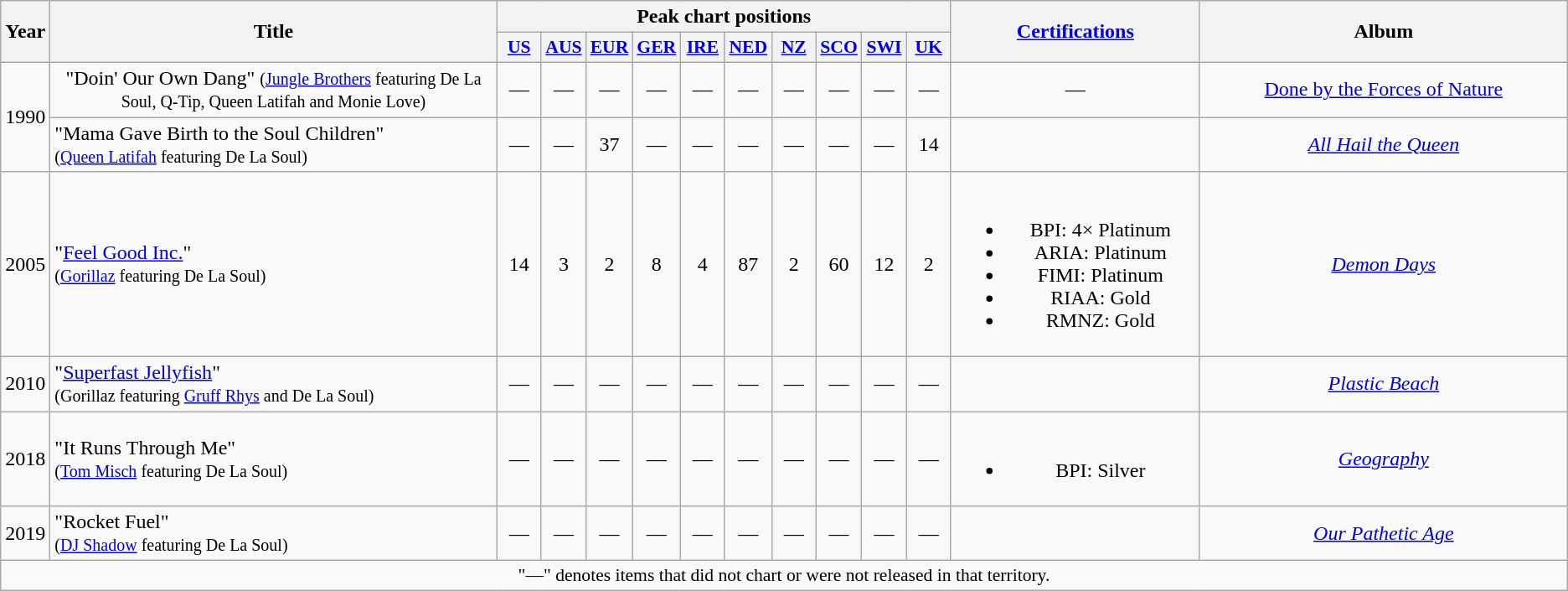<table class="wikitable" style="text-align:center;">
<tr>
<th rowspan="2" style="width:2em;">Year</th>
<th rowspan="2" style="width:22em;">Title</th>
<th colspan="10">Peak chart positions</th>
<th rowspan="2" style="width:12em;"><a href='#'>Certifications</a></th>
<th rowspan="2" style="width:18em;">Album</th>
</tr>
<tr>
<th style="width:2em;font-size:90%;"><a href='#'>US</a><br></th>
<th style="width:2em;font-size:90%;"><a href='#'>AUS</a><br></th>
<th style="width:2em;font-size:90%;"><a href='#'>EUR</a><br></th>
<th style="width:2em;font-size:90%;"><a href='#'>GER</a><br></th>
<th style="width:2em;font-size:90%;"><a href='#'>IRE</a><br></th>
<th style="width:2em;font-size:90%;"><a href='#'>NED</a><br></th>
<th style="width:2em;font-size:90%;"><a href='#'>NZ</a><br></th>
<th style="width:2em;font-size:90%;"><a href='#'>SCO</a><br></th>
<th style="width:2em;font-size:90%;"><a href='#'>SWI</a><br></th>
<th style="width:2em;font-size:90%;"><a href='#'>UK</a><br></th>
</tr>
<tr>
<td rowspan="2">1990</td>
<td>"Doin' Our Own Dang" <small>(<a href='#'>Jungle Brothers</a> featuring De La Soul, Q-Tip, Queen Latifah and Monie Love)</small></td>
<td>—</td>
<td>—</td>
<td>—</td>
<td>—</td>
<td>—</td>
<td>—</td>
<td>—</td>
<td>—</td>
<td>—</td>
<td>—</td>
<td>—</td>
<td><a href='#'>Done by the Forces of Nature</a></td>
</tr>
<tr>
<td style="text-align:left;">"Mama Gave Birth to the Soul Children"<br><small>(<a href='#'>Queen Latifah</a> featuring De La Soul)</small></td>
<td>—</td>
<td>—</td>
<td>37</td>
<td>—</td>
<td>—</td>
<td>—</td>
<td>—</td>
<td>—</td>
<td>—</td>
<td>14</td>
<td></td>
<td><em><a href='#'>All Hail the Queen</a></em></td>
</tr>
<tr>
<td>2005</td>
<td style="text-align:left;">"<a href='#'>Feel Good Inc.</a>"<br><small>(<a href='#'>Gorillaz</a> featuring De La Soul)</small></td>
<td>14</td>
<td>3</td>
<td>2</td>
<td>8</td>
<td>4</td>
<td>87</td>
<td>2</td>
<td>60</td>
<td>12</td>
<td>2</td>
<td><br><ul><li>BPI: 4× Platinum</li><li>ARIA: Platinum</li><li>FIMI: Platinum</li><li>RIAA: Gold</li><li>RMNZ: Gold</li></ul></td>
<td><em><a href='#'>Demon Days</a></em></td>
</tr>
<tr>
<td>2010</td>
<td style="text-align:left;">"<a href='#'>Superfast Jellyfish</a>"<br><small>(Gorillaz featuring <a href='#'>Gruff Rhys</a> and De La Soul)</small></td>
<td>—</td>
<td>—</td>
<td>—</td>
<td>—</td>
<td>—</td>
<td>—</td>
<td>—</td>
<td>—</td>
<td>—</td>
<td>—</td>
<td></td>
<td><em><a href='#'>Plastic Beach</a></em></td>
</tr>
<tr>
<td>2018</td>
<td style="text-align:left;">"It Runs Through Me"<br><small>(<a href='#'>Tom Misch</a> featuring De La Soul)</small></td>
<td>—</td>
<td>—</td>
<td>—</td>
<td>—</td>
<td>—</td>
<td>—</td>
<td>—</td>
<td>—</td>
<td>—</td>
<td>—</td>
<td><br><ul><li>BPI: Silver</li></ul></td>
<td><em><a href='#'>Geography</a></em></td>
</tr>
<tr>
<td>2019</td>
<td style="text-align:left;">"Rocket Fuel"<br><small>(<a href='#'>DJ Shadow</a> featuring De La Soul)</small></td>
<td>—</td>
<td>—</td>
<td>—</td>
<td>—</td>
<td>—</td>
<td>—</td>
<td>—</td>
<td>—</td>
<td>—</td>
<td>—</td>
<td></td>
<td><em><a href='#'>Our Pathetic Age</a></em></td>
</tr>
<tr>
<td colspan="15" style="font-size:90%">"—" denotes items that did not chart or were not released in that territory.</td>
</tr>
</table>
